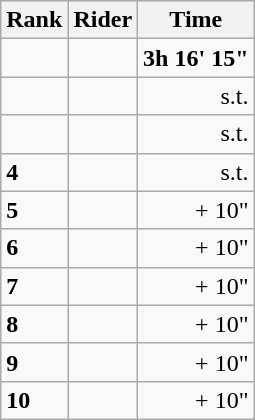<table class=wikitable  style="text-align:left; font-size:100%;">
<tr>
<th>Rank</th>
<th>Rider</th>
<th>Time</th>
</tr>
<tr>
<td></td>
<td align="left"></td>
<td align="right"><strong>3h 16' 15"</strong></td>
</tr>
<tr>
<td></td>
<td align="left"></td>
<td align="right">s.t.</td>
</tr>
<tr>
<td></td>
<td align="left"></td>
<td align="right">s.t.</td>
</tr>
<tr>
<td><strong>4</strong></td>
<td align="left"></td>
<td align="right">s.t.</td>
</tr>
<tr>
<td><strong>5</strong></td>
<td align="left"></td>
<td align="right">+ 10"</td>
</tr>
<tr>
<td><strong>6</strong></td>
<td align="left"></td>
<td align="right">+ 10"</td>
</tr>
<tr>
<td><strong>7</strong></td>
<td align="left"></td>
<td align="right">+ 10"</td>
</tr>
<tr>
<td><strong>8</strong></td>
<td align="left"></td>
<td align="right">+ 10"</td>
</tr>
<tr>
<td><strong>9</strong></td>
<td align="left"></td>
<td align="right">+ 10"</td>
</tr>
<tr>
<td><strong>10</strong></td>
<td align="left"></td>
<td align="right">+ 10"</td>
</tr>
</table>
